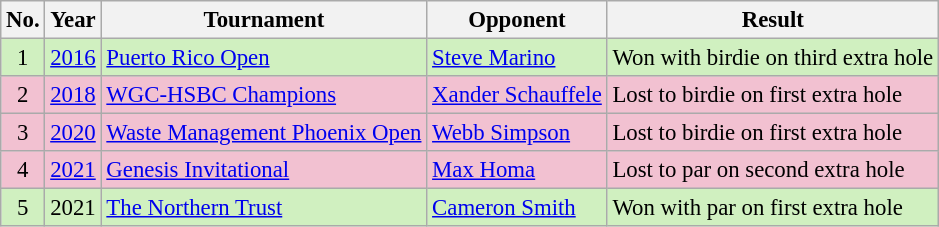<table class="wikitable" style="font-size:95%;">
<tr>
<th>No.</th>
<th>Year</th>
<th>Tournament</th>
<th>Opponent</th>
<th>Result</th>
</tr>
<tr style="background:#d0f0c0;">
<td align=center>1</td>
<td align=center><a href='#'>2016</a></td>
<td><a href='#'>Puerto Rico Open</a></td>
<td> <a href='#'>Steve Marino</a></td>
<td>Won with birdie on third extra hole</td>
</tr>
<tr style="background:#F2C1D1;">
<td align=center>2</td>
<td align=center><a href='#'>2018</a></td>
<td><a href='#'>WGC-HSBC Champions</a></td>
<td> <a href='#'>Xander Schauffele</a></td>
<td>Lost to birdie on first extra hole</td>
</tr>
<tr style="background:#F2C1D1;">
<td align=center>3</td>
<td align=center><a href='#'>2020</a></td>
<td><a href='#'>Waste Management Phoenix Open</a></td>
<td> <a href='#'>Webb Simpson</a></td>
<td>Lost to birdie on first extra hole</td>
</tr>
<tr style="background:#F2C1D1;">
<td align=center>4</td>
<td align=center><a href='#'>2021</a></td>
<td><a href='#'>Genesis Invitational</a></td>
<td> <a href='#'>Max Homa</a></td>
<td>Lost to par on second extra hole</td>
</tr>
<tr style="background:#D0F0C0;">
<td align=center>5</td>
<td align=center>2021</td>
<td><a href='#'>The Northern Trust</a></td>
<td> <a href='#'>Cameron Smith</a></td>
<td>Won with par on first extra hole</td>
</tr>
</table>
